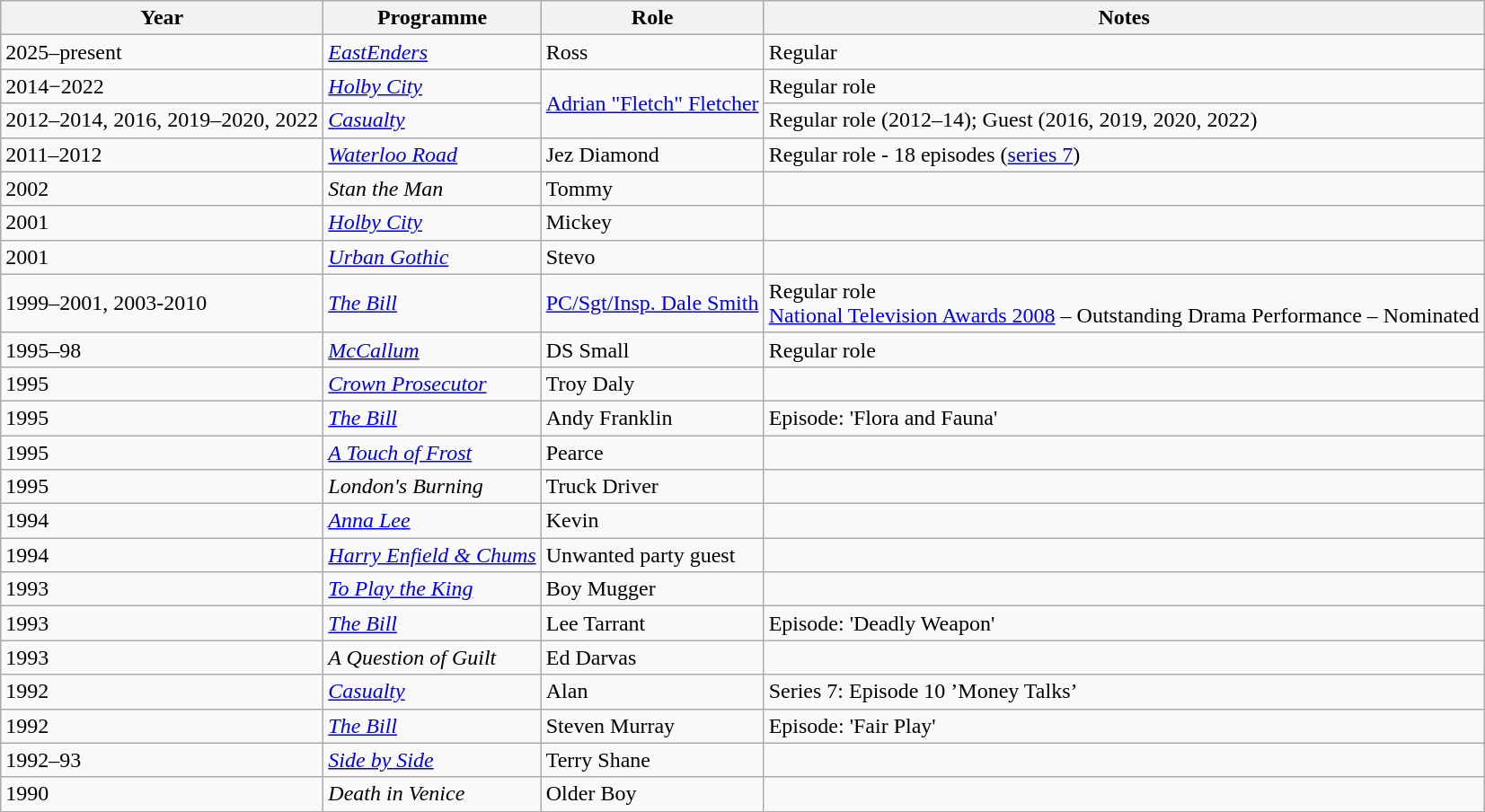<table class="wikitable" style="empty-cells:show;">
<tr>
<th>Year</th>
<th>Programme</th>
<th>Role</th>
<th>Notes</th>
</tr>
<tr>
<td>2025–present</td>
<td><em><a href='#'>EastEnders</a></em></td>
<td>Ross</td>
<td>Regular</td>
</tr>
<tr>
<td>2014−2022</td>
<td><em><a href='#'>Holby City</a></em></td>
<td rowspan=2><a href='#'>Adrian "Fletch" Fletcher</a></td>
<td>Regular role</td>
</tr>
<tr>
<td>2012–2014, 2016, 2019–2020, 2022</td>
<td><em><a href='#'>Casualty</a></em></td>
<td>Regular role (2012–14); Guest (2016, 2019, 2020, 2022)</td>
</tr>
<tr>
<td>2011–2012</td>
<td><em><a href='#'>Waterloo Road</a></em></td>
<td>Jez Diamond</td>
<td>Regular role - 18 episodes (<a href='#'>series 7</a>)</td>
</tr>
<tr>
<td>2002</td>
<td><em>Stan the Man</em></td>
<td>Tommy</td>
<td></td>
</tr>
<tr>
<td>2001</td>
<td><em><a href='#'>Holby City</a></em></td>
<td>Mickey</td>
<td></td>
</tr>
<tr>
<td>2001</td>
<td><em><a href='#'>Urban Gothic</a></em></td>
<td>Stevo</td>
<td></td>
</tr>
<tr>
<td>1999–2001, 2003-2010</td>
<td><em><a href='#'>The Bill</a></em></td>
<td><a href='#'>PC/Sgt/Insp. Dale Smith</a></td>
<td>Regular role<br><a href='#'>National Television Awards 2008</a> – Outstanding Drama Performance – Nominated</td>
</tr>
<tr>
<td>1995–98</td>
<td><em><a href='#'>McCallum</a></em></td>
<td>DS Small</td>
<td>Regular role</td>
</tr>
<tr>
<td>1995</td>
<td><em><a href='#'>Crown Prosecutor</a></em></td>
<td>Troy Daly</td>
<td></td>
</tr>
<tr>
<td>1995</td>
<td><em><a href='#'>The Bill</a></em></td>
<td>Andy Franklin</td>
<td>Episode: 'Flora and Fauna'</td>
</tr>
<tr>
<td>1995</td>
<td><em><a href='#'>A Touch of Frost</a></em></td>
<td>Pearce</td>
<td></td>
</tr>
<tr>
<td>1995</td>
<td><em>London's Burning</em></td>
<td>Truck Driver</td>
<td></td>
</tr>
<tr>
<td>1994</td>
<td><em><a href='#'>Anna Lee</a></em></td>
<td>Kevin</td>
<td></td>
</tr>
<tr>
<td>1994</td>
<td><em><a href='#'>Harry Enfield & Chums</a></em></td>
<td>Unwanted party guest</td>
<td></td>
</tr>
<tr>
<td>1993</td>
<td><em><a href='#'>To Play the King</a></em></td>
<td>Boy Mugger</td>
<td></td>
</tr>
<tr>
<td>1993</td>
<td><em><a href='#'>The Bill</a></em></td>
<td>Lee Tarrant</td>
<td>Episode: 'Deadly Weapon'</td>
</tr>
<tr>
<td>1993</td>
<td><em>A Question of Guilt</em></td>
<td>Ed Darvas</td>
<td></td>
</tr>
<tr>
<td>1992</td>
<td><em><a href='#'>Casualty</a></em></td>
<td>Alan</td>
<td>Series 7: Episode 10 ’Money Talks’</td>
</tr>
<tr>
<td>1992</td>
<td><em><a href='#'>The Bill</a></em></td>
<td>Steven Murray</td>
<td>Episode: 'Fair Play'</td>
</tr>
<tr>
<td>1992–93</td>
<td><em><a href='#'>Side by Side</a></em></td>
<td>Terry Shane</td>
<td></td>
</tr>
<tr>
<td>1990</td>
<td><em>Death in Venice</em></td>
<td>Older Boy</td>
<td></td>
</tr>
</table>
